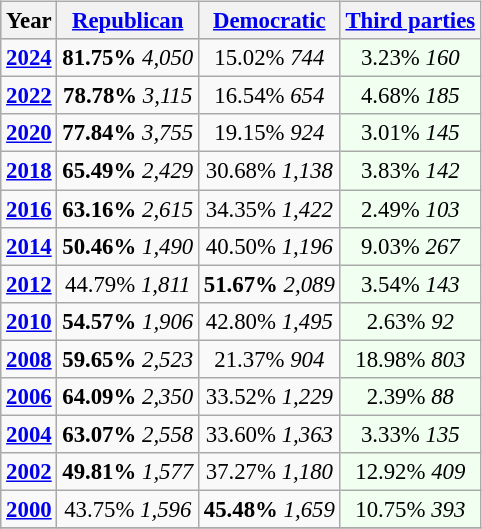<table class="wikitable" style="float:right; font-size:95%;">
<tr bgcolor=lightgrey>
<th>Year</th>
<th><a href='#'>Republican</a></th>
<th><a href='#'>Democratic</a></th>
<th><a href='#'>Third parties</a></th>
</tr>
<tr>
<td style="text-align:center;" ><strong><a href='#'>2024</a></strong></td>
<td style="text-align:center;" ><strong>81.75%</strong> <em>4,050</em></td>
<td style="text-align:center;" >15.02% <em>744</em></td>
<td style="text-align:center; background:honeyDew;">3.23% <em>160</em></td>
</tr>
<tr>
<td style="text-align:center;" ><strong><a href='#'>2022</a></strong></td>
<td style="text-align:center;" ><strong>78.78%</strong> <em>3,115</em></td>
<td style="text-align:center;" >16.54% <em>654</em></td>
<td style="text-align:center; background:honeyDew;">4.68% <em>185</em></td>
</tr>
<tr>
<td style="text-align:center;" ><strong><a href='#'>2020</a></strong></td>
<td style="text-align:center;" ><strong>77.84%</strong> <em>3,755</em></td>
<td style="text-align:center;" >19.15% <em>924</em></td>
<td style="text-align:center; background:honeyDew;">3.01% <em>145</em></td>
</tr>
<tr>
<td style="text-align:center;" ><strong><a href='#'>2018</a></strong></td>
<td style="text-align:center;" ><strong>65.49%</strong> <em>2,429</em></td>
<td style="text-align:center;" >30.68% <em>1,138</em></td>
<td style="text-align:center; background:honeyDew;">3.83% <em>142</em></td>
</tr>
<tr>
<td style="text-align:center;" ><strong><a href='#'>2016</a></strong></td>
<td style="text-align:center;" ><strong>63.16%</strong> <em>2,615</em></td>
<td style="text-align:center;" >34.35% <em>1,422</em></td>
<td style="text-align:center; background:honeyDew;">2.49% <em>103</em></td>
</tr>
<tr>
<td style="text-align:center;" ><strong><a href='#'>2014</a></strong></td>
<td style="text-align:center;" ><strong>50.46%</strong> <em>1,490</em></td>
<td style="text-align:center;" >40.50% <em>1,196</em></td>
<td style="text-align:center; background:honeyDew;">9.03% <em>267</em></td>
</tr>
<tr>
<td style="text-align:center;" ><strong><a href='#'>2012</a></strong></td>
<td style="text-align:center;" >44.79% <em>1,811</em></td>
<td style="text-align:center;" ><strong>51.67%</strong> <em>2,089</em></td>
<td style="text-align:center; background:honeyDew;">3.54% <em>143</em></td>
</tr>
<tr>
<td style="text-align:center;" ><strong><a href='#'>2010</a></strong></td>
<td style="text-align:center;" ><strong>54.57%</strong> <em>1,906</em></td>
<td style="text-align:center;" >42.80% <em>1,495</em></td>
<td style="text-align:center; background:honeyDew;">2.63% <em>92</em></td>
</tr>
<tr>
<td style="text-align:center;" ><strong><a href='#'>2008</a></strong></td>
<td style="text-align:center;" ><strong>59.65%</strong> <em>2,523</em></td>
<td style="text-align:center;" >21.37% <em>904</em></td>
<td style="text-align:center; background:honeyDew;">18.98% <em>803</em></td>
</tr>
<tr>
<td style="text-align:center;" ><strong><a href='#'>2006</a></strong></td>
<td style="text-align:center;" ><strong>64.09%</strong> <em>2,350</em></td>
<td style="text-align:center;" >33.52% <em>1,229</em></td>
<td style="text-align:center; background:honeyDew;">2.39% <em>88</em></td>
</tr>
<tr>
<td style="text-align:center;" ><strong><a href='#'>2004</a></strong></td>
<td style="text-align:center;" ><strong>63.07%</strong> <em>2,558</em></td>
<td style="text-align:center;" >33.60% <em>1,363</em></td>
<td style="text-align:center; background:honeyDew;">3.33% <em>135</em></td>
</tr>
<tr>
<td style="text-align:center;" ><strong><a href='#'>2002</a></strong></td>
<td style="text-align:center;" ><strong>49.81%</strong> <em>1,577</em></td>
<td style="text-align:center;" >37.27% <em>1,180</em></td>
<td style="text-align:center; background:honeyDew;">12.92% <em>409</em></td>
</tr>
<tr>
<td style="text-align:center;" ><strong><a href='#'>2000</a></strong></td>
<td style="text-align:center;" >43.75% <em>1,596</em></td>
<td style="text-align:center;" ><strong>45.48%</strong> <em>1,659</em></td>
<td style="text-align:center; background:honeyDew;">10.75% <em>393</em></td>
</tr>
<tr>
</tr>
</table>
